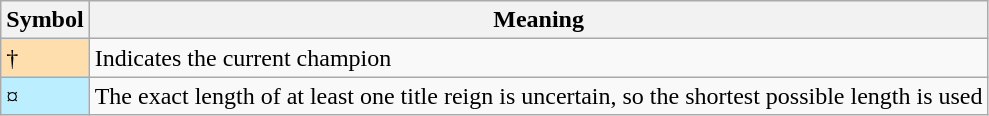<table class="wikitable">
<tr>
<th>Symbol</th>
<th>Meaning</th>
</tr>
<tr>
<td style="background: #ffdead;">†</td>
<td>Indicates the current champion</td>
</tr>
<tr>
<td style="background-color:#bbeeff">¤</td>
<td>The exact length of at least one title reign is uncertain, so the shortest possible length is used</td>
</tr>
</table>
